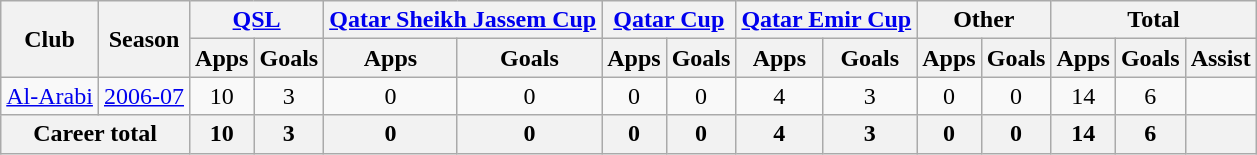<table class="wikitable" style="text-align: center">
<tr>
<th rowspan="2">Club</th>
<th rowspan="2">Season</th>
<th colspan="2"><a href='#'>QSL</a></th>
<th colspan="2"><a href='#'>Qatar Sheikh Jassem Cup</a></th>
<th colspan="2"><a href='#'>Qatar Cup</a></th>
<th colspan="2"><a href='#'>Qatar Emir Cup</a></th>
<th colspan="2">Other</th>
<th colspan="3">Total</th>
</tr>
<tr>
<th>Apps</th>
<th>Goals</th>
<th>Apps</th>
<th>Goals</th>
<th>Apps</th>
<th>Goals</th>
<th>Apps</th>
<th>Goals</th>
<th>Apps</th>
<th>Goals</th>
<th>Apps</th>
<th>Goals</th>
<th>Assist</th>
</tr>
<tr>
<td rowspan="1"><a href='#'>Al-Arabi</a></td>
<td><a href='#'>2006-07</a></td>
<td>10</td>
<td>3</td>
<td>0</td>
<td>0</td>
<td>0</td>
<td>0</td>
<td>4</td>
<td>3</td>
<td>0</td>
<td>0</td>
<td>14</td>
<td>6</td>
</tr>
<tr>
<th colspan="2">Career total</th>
<th>10</th>
<th>3</th>
<th>0</th>
<th>0</th>
<th>0</th>
<th>0</th>
<th>4</th>
<th>3</th>
<th>0</th>
<th>0</th>
<th>14</th>
<th>6</th>
<th></th>
</tr>
</table>
